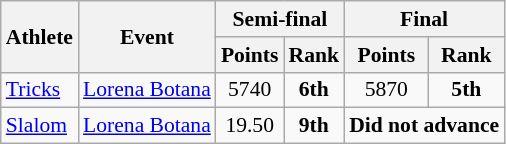<table class=wikitable style="font-size:90%">
<tr>
<th rowspan=2>Athlete</th>
<th rowspan=2>Event</th>
<th colspan=2>Semi-final</th>
<th colspan=2>Final</th>
</tr>
<tr>
<th>Points</th>
<th>Rank</th>
<th>Points</th>
<th>Rank</th>
</tr>
<tr>
<td><a href='#'>Tricks</a></td>
<td><a href='#'>Lorena Botana</a></td>
<td align=center>5740</td>
<td align=center><strong>6th</strong></td>
<td align=center>5870</td>
<td align=center><strong>5th</strong></td>
</tr>
<tr>
<td><a href='#'>Slalom</a></td>
<td><a href='#'>Lorena Botana</a></td>
<td align=center>19.50</td>
<td align=center><strong>9th</strong></td>
<td align="center" colspan="7"><strong>Did not advance</strong></td>
</tr>
</table>
